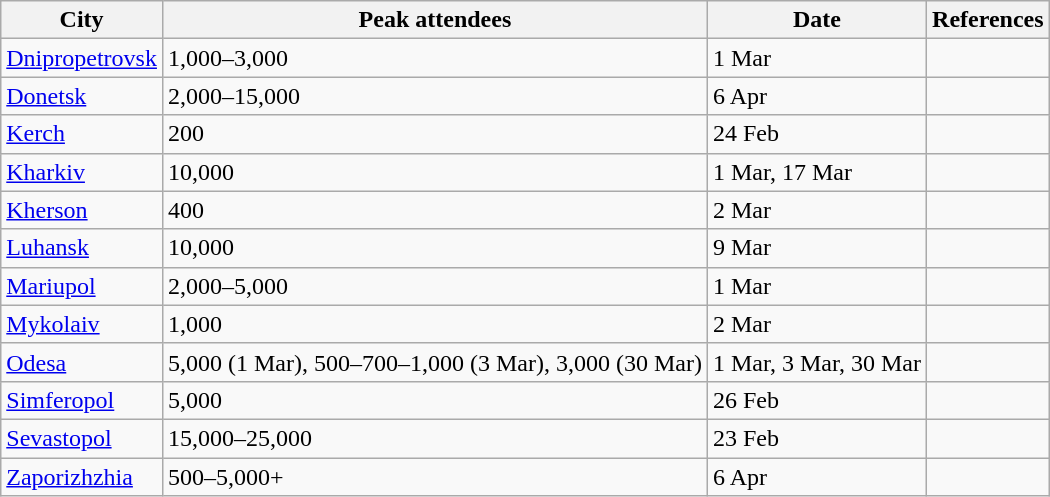<table class="wikitable" style="margin: left">
<tr>
<th>City</th>
<th>Peak attendees</th>
<th>Date</th>
<th>References</th>
</tr>
<tr>
<td><a href='#'>Dnipropetrovsk</a></td>
<td>1,000–3,000</td>
<td>1 Mar</td>
<td></td>
</tr>
<tr>
<td><a href='#'>Donetsk</a></td>
<td>2,000–15,000</td>
<td>6 Apr</td>
<td></td>
</tr>
<tr>
<td><a href='#'>Kerch</a></td>
<td>200</td>
<td>24 Feb</td>
<td></td>
</tr>
<tr>
<td><a href='#'>Kharkiv</a></td>
<td>10,000</td>
<td>1 Mar, 17 Mar</td>
<td></td>
</tr>
<tr>
<td><a href='#'>Kherson</a></td>
<td>400</td>
<td>2 Mar</td>
<td></td>
</tr>
<tr>
<td><a href='#'>Luhansk</a></td>
<td>10,000</td>
<td>9 Mar</td>
<td></td>
</tr>
<tr>
<td><a href='#'>Mariupol</a></td>
<td>2,000–5,000</td>
<td>1 Mar</td>
<td></td>
</tr>
<tr>
<td><a href='#'>Mykolaiv</a></td>
<td>1,000</td>
<td>2 Mar</td>
<td></td>
</tr>
<tr>
<td><a href='#'>Odesa</a></td>
<td>5,000 (1 Mar), 500–700–1,000 (3 Mar), 3,000 (30 Mar)</td>
<td>1 Mar, 3 Mar, 30 Mar</td>
<td></td>
</tr>
<tr>
<td><a href='#'>Simferopol</a></td>
<td>5,000</td>
<td>26 Feb</td>
<td></td>
</tr>
<tr>
<td><a href='#'>Sevastopol</a></td>
<td>15,000–25,000</td>
<td>23 Feb</td>
<td></td>
</tr>
<tr>
<td><a href='#'>Zaporizhzhia</a></td>
<td>500–5,000+</td>
<td>6 Apr</td>
<td></td>
</tr>
</table>
